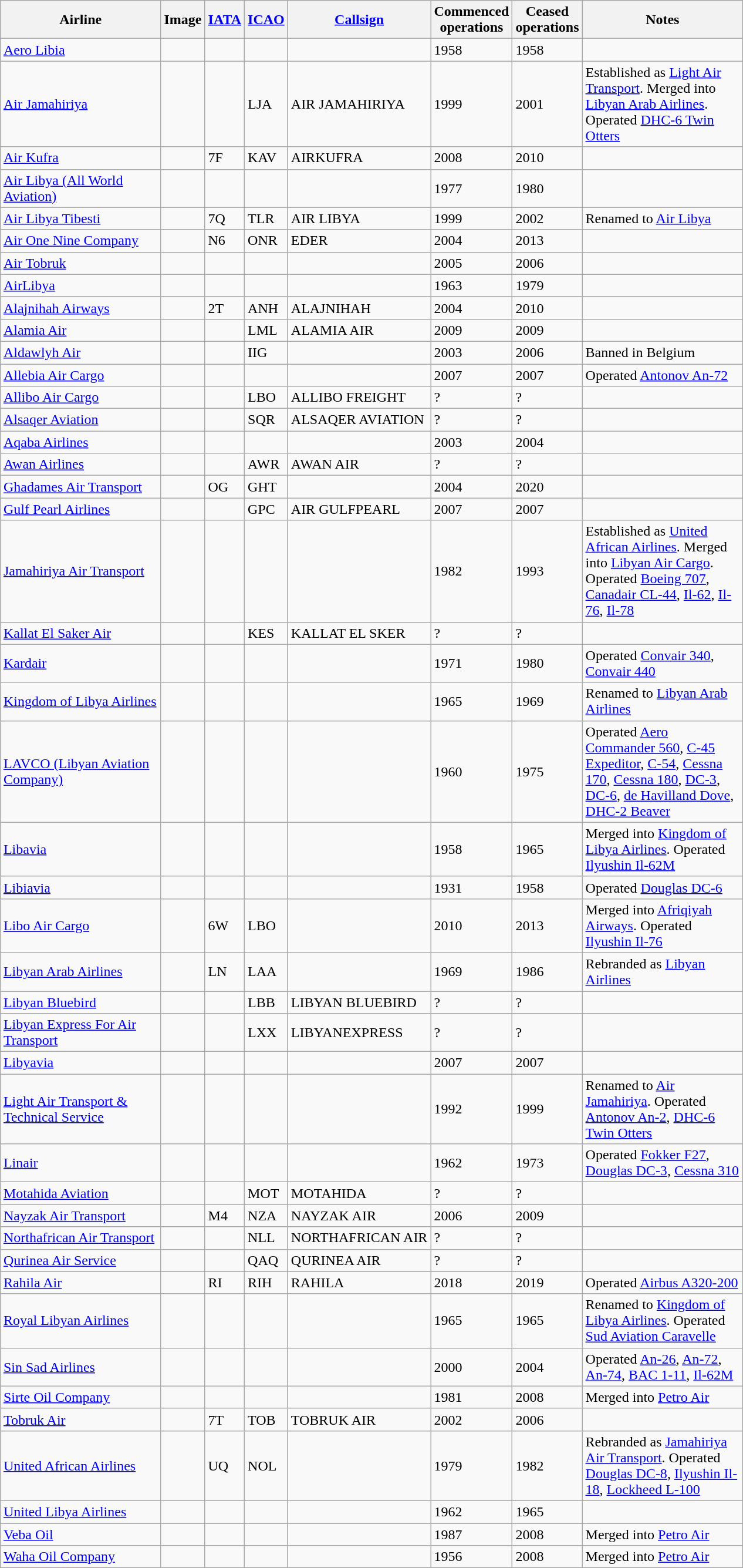<table class="wikitable sortable" style="border-collapse:collapse; margin:auto;" border="1" cellpadding="3">
<tr valign="middle">
<th style="width:175px;">Airline</th>
<th>Image</th>
<th><a href='#'>IATA</a></th>
<th><a href='#'>ICAO</a></th>
<th><a href='#'>Callsign</a></th>
<th>Commenced<br>operations</th>
<th>Ceased<br>operations</th>
<th style="width:175px;">Notes</th>
</tr>
<tr>
<td><a href='#'>Aero Libia</a></td>
<td></td>
<td></td>
<td></td>
<td></td>
<td>1958</td>
<td>1958</td>
<td></td>
</tr>
<tr>
<td><a href='#'>Air Jamahiriya</a></td>
<td></td>
<td></td>
<td>LJA</td>
<td>AIR JAMAHIRIYA</td>
<td>1999</td>
<td>2001</td>
<td>Established as <a href='#'>Light Air Transport</a>. Merged into <a href='#'>Libyan Arab Airlines</a>. Operated <a href='#'>DHC-6 Twin Otters</a></td>
</tr>
<tr>
<td><a href='#'>Air Kufra</a></td>
<td></td>
<td>7F</td>
<td>KAV</td>
<td>AIRKUFRA</td>
<td>2008</td>
<td>2010</td>
<td></td>
</tr>
<tr>
<td><a href='#'>Air Libya (All World Aviation)</a></td>
<td></td>
<td></td>
<td></td>
<td></td>
<td>1977</td>
<td>1980</td>
<td></td>
</tr>
<tr>
<td><a href='#'>Air Libya Tibesti</a></td>
<td></td>
<td>7Q</td>
<td>TLR</td>
<td>AIR LIBYA</td>
<td>1999</td>
<td>2002</td>
<td>Renamed to <a href='#'>Air Libya</a></td>
</tr>
<tr>
<td><a href='#'>Air One Nine Company</a></td>
<td></td>
<td>N6</td>
<td>ONR</td>
<td>EDER</td>
<td>2004</td>
<td>2013</td>
<td></td>
</tr>
<tr>
<td><a href='#'>Air Tobruk</a></td>
<td></td>
<td></td>
<td></td>
<td></td>
<td>2005</td>
<td>2006</td>
<td></td>
</tr>
<tr>
<td><a href='#'>AirLibya</a></td>
<td></td>
<td></td>
<td></td>
<td></td>
<td>1963</td>
<td>1979</td>
<td></td>
</tr>
<tr>
<td><a href='#'>Alajnihah Airways</a></td>
<td></td>
<td>2T</td>
<td>ANH</td>
<td>ALAJNIHAH</td>
<td>2004</td>
<td>2010</td>
<td></td>
</tr>
<tr>
<td><a href='#'>Alamia Air</a></td>
<td></td>
<td></td>
<td>LML</td>
<td>ALAMIA AIR</td>
<td>2009</td>
<td>2009</td>
<td></td>
</tr>
<tr>
<td><a href='#'>Aldawlyh Air</a></td>
<td></td>
<td></td>
<td>IIG</td>
<td></td>
<td>2003</td>
<td>2006</td>
<td>Banned in Belgium</td>
</tr>
<tr>
<td><a href='#'>Allebia Air Cargo</a></td>
<td></td>
<td></td>
<td></td>
<td></td>
<td>2007</td>
<td>2007</td>
<td>Operated <a href='#'>Antonov An-72</a></td>
</tr>
<tr>
<td><a href='#'>Allibo Air Cargo</a></td>
<td></td>
<td></td>
<td>LBO</td>
<td>ALLIBO FREIGHT</td>
<td>?</td>
<td>?</td>
<td></td>
</tr>
<tr>
<td><a href='#'>Alsaqer Aviation</a></td>
<td></td>
<td></td>
<td>SQR</td>
<td>ALSAQER AVIATION</td>
<td>?</td>
<td>?</td>
<td></td>
</tr>
<tr>
<td><a href='#'>Aqaba Airlines</a></td>
<td></td>
<td></td>
<td></td>
<td></td>
<td>2003</td>
<td>2004</td>
<td></td>
</tr>
<tr>
<td><a href='#'>Awan Airlines </a></td>
<td></td>
<td></td>
<td>AWR</td>
<td>AWAN AIR</td>
<td>?</td>
<td>?</td>
<td></td>
</tr>
<tr>
<td><a href='#'>Ghadames Air Transport</a></td>
<td></td>
<td>OG</td>
<td>GHT</td>
<td></td>
<td>2004</td>
<td>2020</td>
<td></td>
</tr>
<tr>
<td><a href='#'>Gulf Pearl Airlines</a></td>
<td></td>
<td></td>
<td>GPC</td>
<td>AIR GULFPEARL</td>
<td>2007</td>
<td>2007</td>
<td></td>
</tr>
<tr>
<td><a href='#'>Jamahiriya Air Transport</a></td>
<td></td>
<td></td>
<td></td>
<td></td>
<td>1982</td>
<td>1993</td>
<td>Established as <a href='#'>United African Airlines</a>. Merged into <a href='#'>Libyan Air Cargo</a>. Operated <a href='#'>Boeing 707</a>, <a href='#'>Canadair CL-44</a>, <a href='#'>Il-62</a>, <a href='#'>Il-76</a>, <a href='#'>Il-78</a></td>
</tr>
<tr>
<td><a href='#'>Kallat El Saker Air</a></td>
<td></td>
<td></td>
<td>KES</td>
<td>KALLAT EL SKER</td>
<td>?</td>
<td>?</td>
<td></td>
</tr>
<tr>
<td><a href='#'>Kardair</a></td>
<td></td>
<td></td>
<td></td>
<td></td>
<td>1971</td>
<td>1980</td>
<td>Operated <a href='#'>Convair 340</a>, <a href='#'>Convair 440</a></td>
</tr>
<tr>
<td><a href='#'>Kingdom of Libya Airlines</a></td>
<td></td>
<td></td>
<td></td>
<td></td>
<td>1965</td>
<td>1969</td>
<td>Renamed to <a href='#'>Libyan Arab Airlines</a></td>
</tr>
<tr>
<td><a href='#'>LAVCO (Libyan Aviation Company)</a></td>
<td></td>
<td></td>
<td></td>
<td></td>
<td>1960</td>
<td>1975</td>
<td>Operated <a href='#'>Aero Commander 560</a>, <a href='#'>C-45 Expeditor</a>, <a href='#'>C-54</a>, <a href='#'>Cessna 170</a>, <a href='#'>Cessna 180</a>, <a href='#'>DC-3</a>, <a href='#'>DC-6</a>, <a href='#'>de Havilland Dove</a>, <a href='#'>DHC-2 Beaver</a></td>
</tr>
<tr>
<td><a href='#'>Libavia</a></td>
<td></td>
<td></td>
<td></td>
<td></td>
<td>1958</td>
<td>1965</td>
<td>Merged into <a href='#'>Kingdom of Libya Airlines</a>. Operated <a href='#'>Ilyushin Il-62M</a></td>
</tr>
<tr>
<td><a href='#'>Libiavia</a></td>
<td></td>
<td></td>
<td></td>
<td></td>
<td>1931</td>
<td>1958</td>
<td>Operated <a href='#'>Douglas DC-6</a></td>
</tr>
<tr>
<td><a href='#'>Libo Air Cargo</a></td>
<td></td>
<td>6W</td>
<td>LBO</td>
<td></td>
<td>2010</td>
<td>2013</td>
<td>Merged into <a href='#'>Afriqiyah Airways</a>. Operated <a href='#'>Ilyushin Il-76</a></td>
</tr>
<tr>
<td><a href='#'>Libyan Arab Airlines</a></td>
<td></td>
<td>LN</td>
<td>LAA</td>
<td></td>
<td>1969</td>
<td>1986</td>
<td>Rebranded as <a href='#'>Libyan Airlines</a></td>
</tr>
<tr>
<td><a href='#'>Libyan Bluebird</a></td>
<td></td>
<td></td>
<td>LBB</td>
<td>LIBYAN BLUEBIRD</td>
<td>?</td>
<td>?</td>
<td></td>
</tr>
<tr>
<td><a href='#'>Libyan Express For Air Transport</a></td>
<td></td>
<td></td>
<td>LXX</td>
<td>LIBYANEXPRESS</td>
<td>?</td>
<td>?</td>
<td></td>
</tr>
<tr>
<td><a href='#'>Libyavia</a></td>
<td></td>
<td></td>
<td></td>
<td></td>
<td>2007</td>
<td>2007</td>
<td></td>
</tr>
<tr>
<td><a href='#'>Light Air Transport & Technical Service</a></td>
<td></td>
<td></td>
<td></td>
<td></td>
<td>1992</td>
<td>1999</td>
<td>Renamed to <a href='#'>Air Jamahiriya</a>. Operated <a href='#'>Antonov An-2</a>, <a href='#'>DHC-6 Twin Otters</a></td>
</tr>
<tr>
<td><a href='#'>Linair</a></td>
<td></td>
<td></td>
<td></td>
<td></td>
<td>1962</td>
<td>1973</td>
<td>Operated <a href='#'>Fokker F27</a>, <a href='#'>Douglas DC-3</a>, <a href='#'>Cessna 310</a></td>
</tr>
<tr>
<td><a href='#'>Motahida Aviation</a></td>
<td></td>
<td></td>
<td>MOT</td>
<td>MOTAHIDA</td>
<td>?</td>
<td>?</td>
<td></td>
</tr>
<tr>
<td><a href='#'>Nayzak Air Transport</a></td>
<td></td>
<td>M4</td>
<td>NZA</td>
<td>NAYZAK AIR</td>
<td>2006</td>
<td>2009</td>
<td></td>
</tr>
<tr>
<td><a href='#'>Northafrican Air Transport</a></td>
<td></td>
<td></td>
<td>NLL</td>
<td>NORTHAFRICAN AIR</td>
<td>?</td>
<td>?</td>
<td></td>
</tr>
<tr>
<td><a href='#'>Qurinea Air Service</a></td>
<td></td>
<td></td>
<td>QAQ</td>
<td>QURINEA AIR</td>
<td>?</td>
<td>?</td>
<td></td>
</tr>
<tr>
<td><a href='#'>Rahila Air</a></td>
<td></td>
<td>RI</td>
<td>RIH</td>
<td>RAHILA</td>
<td>2018</td>
<td>2019</td>
<td>Operated <a href='#'>Airbus A320-200</a></td>
</tr>
<tr>
<td><a href='#'>Royal Libyan Airlines</a></td>
<td></td>
<td></td>
<td></td>
<td></td>
<td>1965</td>
<td>1965</td>
<td>Renamed to <a href='#'>Kingdom of Libya Airlines</a>. Operated <a href='#'>Sud Aviation Caravelle</a></td>
</tr>
<tr>
<td><a href='#'>Sin Sad Airlines</a></td>
<td></td>
<td></td>
<td></td>
<td></td>
<td>2000</td>
<td>2004</td>
<td>Operated <a href='#'>An-26</a>, <a href='#'>An-72</a>, <a href='#'>An-74</a>, <a href='#'>BAC 1-11</a>, <a href='#'>Il-62M</a></td>
</tr>
<tr>
<td><a href='#'>Sirte Oil Company</a></td>
<td></td>
<td></td>
<td></td>
<td></td>
<td>1981</td>
<td>2008</td>
<td>Merged into <a href='#'>Petro Air</a></td>
</tr>
<tr>
<td><a href='#'>Tobruk Air</a></td>
<td></td>
<td>7T</td>
<td>TOB</td>
<td>TOBRUK AIR</td>
<td>2002</td>
<td>2006</td>
<td></td>
</tr>
<tr>
<td><a href='#'>United African Airlines</a></td>
<td></td>
<td>UQ</td>
<td>NOL</td>
<td></td>
<td>1979</td>
<td>1982</td>
<td>Rebranded as <a href='#'>Jamahiriya Air Transport</a>. Operated <a href='#'>Douglas DC-8</a>, <a href='#'>Ilyushin Il-18</a>, <a href='#'>Lockheed L-100</a></td>
</tr>
<tr>
<td><a href='#'>United Libya Airlines</a></td>
<td></td>
<td></td>
<td></td>
<td></td>
<td>1962</td>
<td>1965</td>
<td></td>
</tr>
<tr>
<td><a href='#'>Veba Oil</a></td>
<td></td>
<td></td>
<td></td>
<td></td>
<td>1987</td>
<td>2008</td>
<td>Merged into <a href='#'>Petro Air</a></td>
</tr>
<tr>
<td><a href='#'>Waha Oil Company</a></td>
<td></td>
<td></td>
<td></td>
<td></td>
<td>1956</td>
<td>2008</td>
<td>Merged into <a href='#'>Petro Air</a></td>
</tr>
</table>
